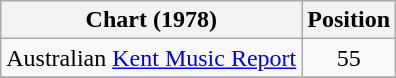<table class="wikitable sortable plainrowheaders">
<tr>
<th scope="col">Chart (1978)</th>
<th scope="col">Position</th>
</tr>
<tr>
<td>Australian <a href='#'>Kent Music Report</a></td>
<td style="text-align:center;">55</td>
</tr>
<tr>
</tr>
</table>
